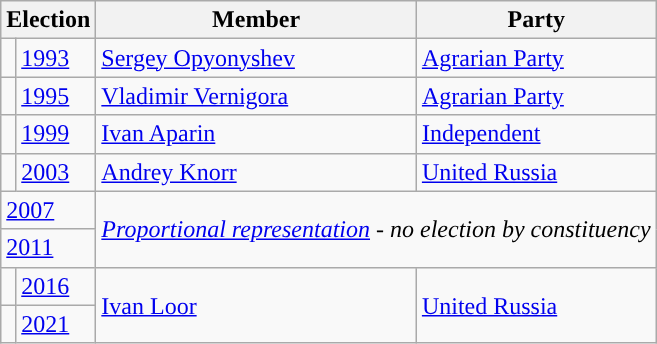<table class="wikitable">
<tr>
<th colspan="2">Election</th>
<th>Member</th>
<th>Party</th>
</tr>
<tr>
<td style="background-color:"></td>
<td><a href='#'>1993</a></td>
<td><a href='#'>Sergey Opyonyshev</a></td>
<td><a href='#'>Agrarian Party</a></td>
</tr>
<tr>
<td style="background-color:"></td>
<td><a href='#'>1995</a></td>
<td><a href='#'>Vladimir Vernigora</a></td>
<td><a href='#'>Agrarian Party</a></td>
</tr>
<tr>
<td style="background-color:"></td>
<td><a href='#'>1999</a></td>
<td><a href='#'>Ivan Aparin</a></td>
<td><a href='#'>Independent</a></td>
</tr>
<tr>
<td style="background-color:"></td>
<td><a href='#'>2003</a></td>
<td><a href='#'>Andrey Knorr</a></td>
<td><a href='#'>United Russia</a></td>
</tr>
<tr>
<td colspan=2><a href='#'>2007</a></td>
<td colspan=2 rowspan=2><em><a href='#'>Proportional representation</a> - no election by constituency</em></td>
</tr>
<tr>
<td colspan=2><a href='#'>2011</a></td>
</tr>
<tr>
<td style="background-color: "></td>
<td><a href='#'>2016</a></td>
<td rowspan=2><a href='#'>Ivan Loor</a></td>
<td rowspan=2><a href='#'>United Russia</a></td>
</tr>
<tr>
<td style="background-color: "></td>
<td><a href='#'>2021</a></td>
</tr>
</table>
